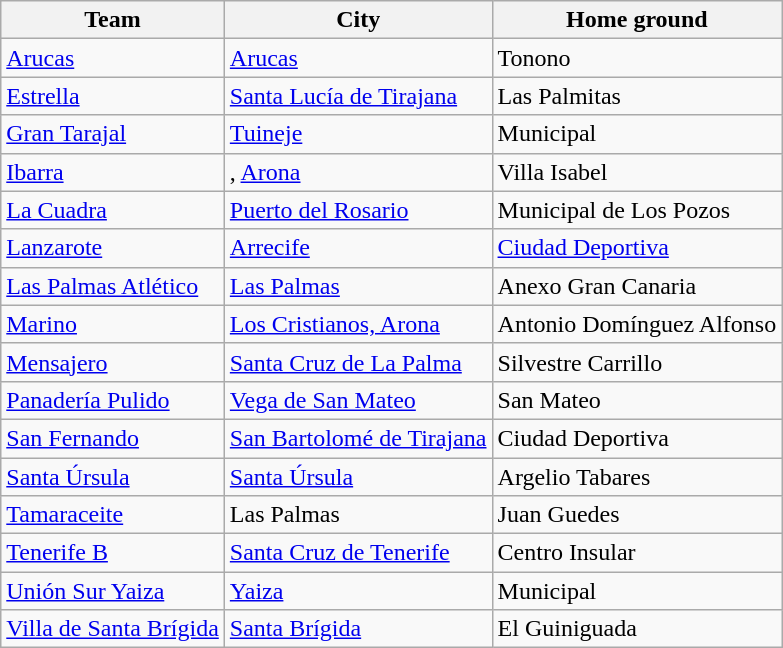<table class="wikitable sortable">
<tr>
<th>Team</th>
<th>City</th>
<th>Home ground</th>
</tr>
<tr>
<td><a href='#'>Arucas</a></td>
<td><a href='#'>Arucas</a></td>
<td>Tonono</td>
</tr>
<tr>
<td><a href='#'>Estrella</a></td>
<td><a href='#'>Santa Lucía de Tirajana</a></td>
<td>Las Palmitas</td>
</tr>
<tr>
<td><a href='#'>Gran Tarajal</a></td>
<td><a href='#'>Tuineje</a></td>
<td>Municipal</td>
</tr>
<tr>
<td><a href='#'>Ibarra</a></td>
<td>, <a href='#'>Arona</a></td>
<td>Villa Isabel</td>
</tr>
<tr>
<td><a href='#'>La Cuadra</a></td>
<td><a href='#'>Puerto del Rosario</a></td>
<td>Municipal de Los Pozos</td>
</tr>
<tr>
<td><a href='#'>Lanzarote</a></td>
<td><a href='#'>Arrecife</a></td>
<td><a href='#'>Ciudad Deportiva</a></td>
</tr>
<tr>
<td><a href='#'>Las Palmas Atlético</a></td>
<td><a href='#'>Las Palmas</a></td>
<td>Anexo Gran Canaria</td>
</tr>
<tr>
<td><a href='#'>Marino</a></td>
<td><a href='#'>Los Cristianos, Arona</a></td>
<td>Antonio Domínguez Alfonso</td>
</tr>
<tr>
<td><a href='#'>Mensajero</a></td>
<td><a href='#'>Santa Cruz de La Palma</a></td>
<td>Silvestre Carrillo</td>
</tr>
<tr>
<td><a href='#'>Panadería Pulido</a></td>
<td><a href='#'>Vega de San Mateo</a></td>
<td>San Mateo</td>
</tr>
<tr>
<td><a href='#'>San Fernando</a></td>
<td><a href='#'>San Bartolomé de Tirajana</a></td>
<td>Ciudad Deportiva</td>
</tr>
<tr>
<td><a href='#'>Santa Úrsula</a></td>
<td><a href='#'>Santa Úrsula</a></td>
<td>Argelio Tabares</td>
</tr>
<tr>
<td><a href='#'>Tamaraceite</a></td>
<td>Las Palmas</td>
<td>Juan Guedes</td>
</tr>
<tr>
<td><a href='#'>Tenerife B</a></td>
<td><a href='#'>Santa Cruz de Tenerife</a></td>
<td>Centro Insular</td>
</tr>
<tr>
<td><a href='#'>Unión Sur Yaiza</a></td>
<td><a href='#'>Yaiza</a></td>
<td>Municipal</td>
</tr>
<tr>
<td><a href='#'>Villa de Santa Brígida</a></td>
<td><a href='#'>Santa Brígida</a></td>
<td>El Guiniguada</td>
</tr>
</table>
